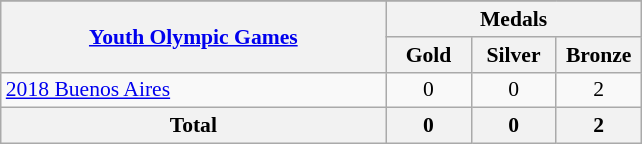<table class="wikitable collapsible" cellspacing="2" style="margin-top:7px; margin-right:0; text-align:center; font-size:90%;">
<tr style="font-size:100%; text-align:right;">
</tr>
<tr>
<th rowspan=2 style="width:250px;"><a href='#'>Youth Olympic Games</a></th>
<th colspan=3>Medals</th>
</tr>
<tr>
<th style="width:50px;">Gold</th>
<th style="width:50px;">Silver</th>
<th style="width:50px;">Bronze</th>
</tr>
<tr>
<td align=left> <a href='#'>2018 Buenos Aires</a></td>
<td>0</td>
<td>0</td>
<td>2</td>
</tr>
<tr>
<th>Total</th>
<th>0</th>
<th>0</th>
<th>2</th>
</tr>
</table>
